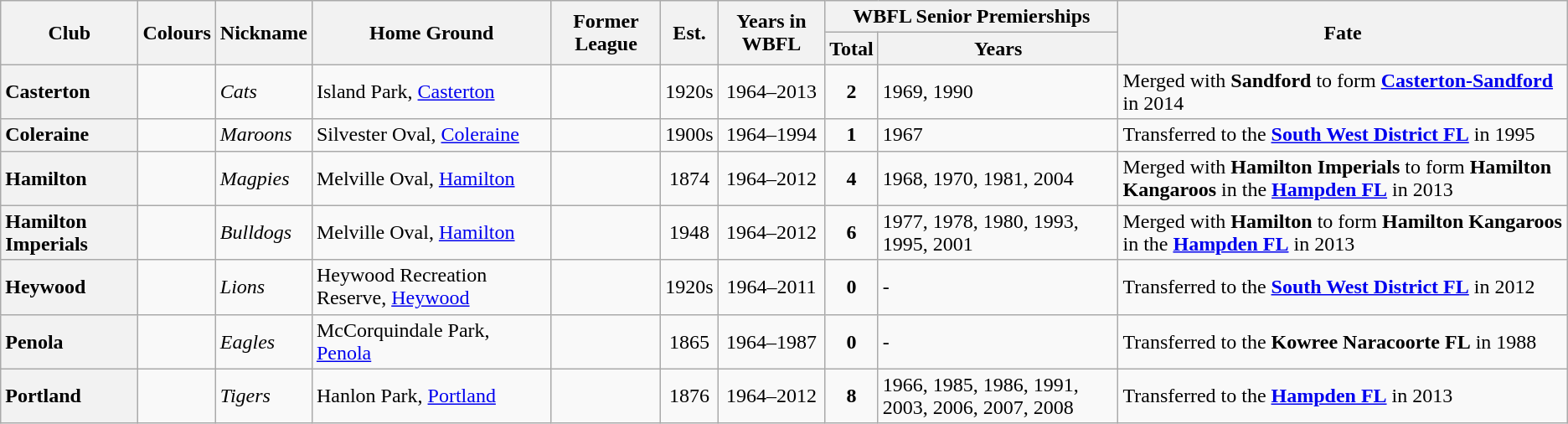<table class="wikitable sortable">
<tr>
<th rowspan="2">Club</th>
<th rowspan="2">Colours</th>
<th rowspan="2">Nickname</th>
<th rowspan="2">Home Ground</th>
<th rowspan="2">Former League</th>
<th rowspan="2">Est.</th>
<th rowspan="2">Years in WBFL</th>
<th colspan="2">WBFL Senior Premierships</th>
<th rowspan="2">Fate</th>
</tr>
<tr>
<th>Total</th>
<th>Years</th>
</tr>
<tr>
<th style="text-align:left">Casterton</th>
<td></td>
<td><em>Cats</em></td>
<td>Island Park, <a href='#'>Casterton</a></td>
<td align="center"></td>
<td align="center">1920s</td>
<td align="center">1964–2013</td>
<td align="center"><strong>2</strong></td>
<td>1969, 1990</td>
<td>Merged with <strong>Sandford</strong> to form <a href='#'><strong>Casterton-Sandford</strong></a> in 2014</td>
</tr>
<tr>
<th style="text-align:left">Coleraine</th>
<td></td>
<td><em>Maroons</em></td>
<td>Silvester Oval, <a href='#'>Coleraine</a></td>
<td align="center"></td>
<td align="center">1900s</td>
<td align="center">1964–1994</td>
<td align="center"><strong>1</strong></td>
<td>1967</td>
<td>Transferred to the <a href='#'><strong>South West District FL</strong></a> in 1995</td>
</tr>
<tr>
<th style="text-align:left">Hamilton</th>
<td></td>
<td><em>Magpies</em></td>
<td>Melville Oval, <a href='#'>Hamilton</a></td>
<td align="center"></td>
<td align="center">1874</td>
<td align="center">1964–2012</td>
<td align="center"><strong>4</strong></td>
<td>1968, 1970, 1981, 2004</td>
<td>Merged with <strong>Hamilton Imperials</strong> to form <strong>Hamilton Kangaroos</strong> in the <a href='#'><strong>Hampden FL</strong></a> in 2013</td>
</tr>
<tr>
<th style="text-align:left">Hamilton Imperials</th>
<td></td>
<td><em>Bulldogs</em></td>
<td>Melville Oval, <a href='#'>Hamilton</a></td>
<td align="center"></td>
<td align="center">1948</td>
<td align="center">1964–2012</td>
<td align="center"><strong>6</strong></td>
<td>1977, 1978, 1980, 1993, 1995, 2001</td>
<td>Merged with <strong>Hamilton</strong> to form <strong>Hamilton Kangaroos</strong> in the <a href='#'><strong>Hampden FL</strong></a> in 2013</td>
</tr>
<tr>
<th style="text-align:left">Heywood</th>
<td></td>
<td><em>Lions</em></td>
<td>Heywood Recreation Reserve, <a href='#'>Heywood</a></td>
<td align="center"></td>
<td align="center">1920s</td>
<td align="center">1964–2011</td>
<td align="center"><strong>0</strong></td>
<td>-</td>
<td>Transferred to the <a href='#'><strong>South West District FL</strong></a> in 2012</td>
</tr>
<tr>
<th style="text-align:left">Penola</th>
<td></td>
<td><em>Eagles</em></td>
<td>McCorquindale Park, <a href='#'>Penola</a></td>
<td align="center"></td>
<td align="center">1865</td>
<td align="center">1964–1987</td>
<td align="center"><strong>0</strong></td>
<td>-</td>
<td>Transferred to the <strong>Kowree Naracoorte FL</strong> in 1988</td>
</tr>
<tr>
<th style="text-align:left">Portland</th>
<td></td>
<td><em>Tigers</em></td>
<td>Hanlon Park, <a href='#'>Portland</a></td>
<td align="center"></td>
<td align="center">1876</td>
<td align="center">1964–2012</td>
<td align="center"><strong>8</strong></td>
<td>1966, 1985, 1986, 1991, 2003, 2006, 2007, 2008</td>
<td>Transferred to the <a href='#'><strong>Hampden FL</strong></a> in 2013</td>
</tr>
</table>
